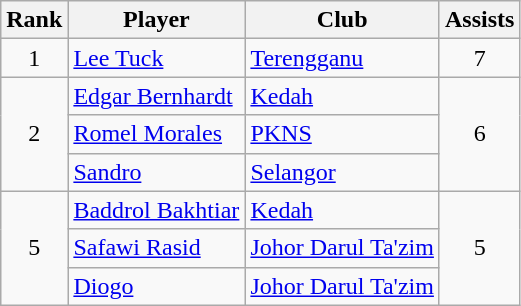<table class="wikitable" style="text-align:center">
<tr>
<th>Rank</th>
<th>Player</th>
<th>Club</th>
<th>Assists</th>
</tr>
<tr>
<td>1</td>
<td align="left"> <a href='#'>Lee Tuck</a></td>
<td align="left"><a href='#'>Terengganu</a></td>
<td>7</td>
</tr>
<tr>
<td rowspan="3">2</td>
<td align="left"> <a href='#'>Edgar Bernhardt</a></td>
<td align="left"><a href='#'>Kedah</a></td>
<td rowspan="3">6</td>
</tr>
<tr>
<td align="left"> <a href='#'>Romel Morales</a></td>
<td align="left"><a href='#'>PKNS</a></td>
</tr>
<tr>
<td align="left"> <a href='#'>Sandro</a></td>
<td align="left"><a href='#'>Selangor</a></td>
</tr>
<tr>
<td rowspan="3">5</td>
<td align="left"> <a href='#'>Baddrol Bakhtiar</a></td>
<td align="left"><a href='#'>Kedah</a></td>
<td rowspan="3">5</td>
</tr>
<tr>
<td align="left"> <a href='#'>Safawi Rasid</a></td>
<td align="left"><a href='#'>Johor Darul Ta'zim</a></td>
</tr>
<tr>
<td align="left"> <a href='#'>Diogo</a></td>
<td align="left"><a href='#'>Johor Darul Ta'zim</a></td>
</tr>
</table>
